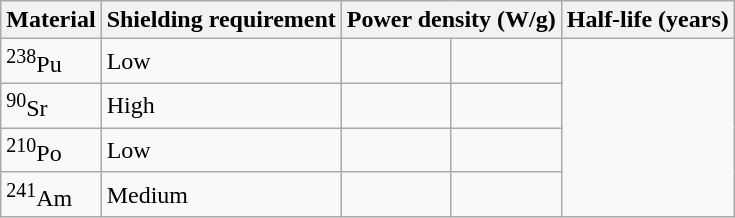<table class="wikitable">
<tr>
<th>Material</th>
<th>Shielding requirement</th>
<th colspan="2">Power density (W/g)</th>
<th colspan="2">Half-life (years)</th>
</tr>
<tr>
<td><sup>238</sup>Pu</td>
<td>Low</td>
<td></td>
<td></td>
</tr>
<tr>
<td><sup>90</sup>Sr</td>
<td>High</td>
<td></td>
<td></td>
</tr>
<tr>
<td><sup>210</sup>Po</td>
<td>Low</td>
<td></td>
<td></td>
</tr>
<tr>
<td><sup>241</sup>Am</td>
<td>Medium</td>
<td></td>
<td></td>
</tr>
</table>
